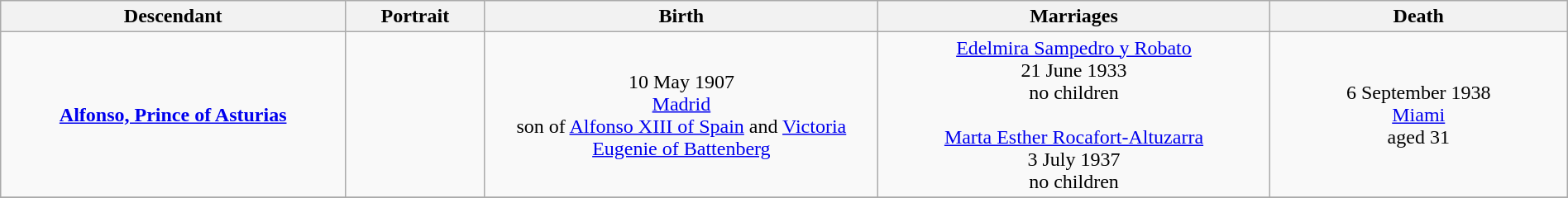<table style="text-align:center; width:100%" class="wikitable">
<tr>
<th width=22%>Descendant</th>
<th width=105px>Portrait</th>
<th>Birth</th>
<th width=25%>Marriages</th>
<th width=19%>Death</th>
</tr>
<tr>
<td><strong><a href='#'>Alfonso, Prince of Asturias</a></strong></td>
<td></td>
<td>10 May 1907 <br><a href='#'>Madrid</a><br>son of <a href='#'>Alfonso XIII of Spain</a> and <a href='#'>Victoria Eugenie of Battenberg</a></td>
<td><a href='#'>Edelmira Sampedro y Robato</a><br>21 June 1933<br>no children<br><br><a href='#'>Marta Esther Rocafort-Altuzarra</a><br>3 July 1937<br>no children</td>
<td>6 September 1938<br><a href='#'>Miami</a><br>aged 31</td>
</tr>
<tr>
</tr>
</table>
